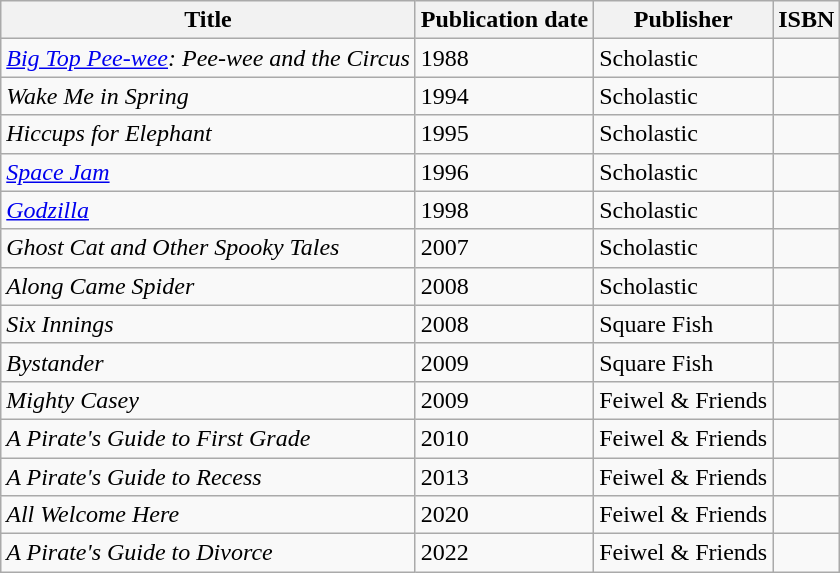<table class="wikitable sortable">
<tr>
<th>Title</th>
<th>Publication date</th>
<th>Publisher</th>
<th>ISBN</th>
</tr>
<tr>
<td><em><a href='#'>Big Top Pee-wee</a>: Pee-wee and the Circus</em></td>
<td>1988</td>
<td>Scholastic</td>
<td></td>
</tr>
<tr>
<td><em>Wake Me in Spring</em></td>
<td>1994</td>
<td>Scholastic</td>
<td></td>
</tr>
<tr>
<td><em>Hiccups for Elephant</em></td>
<td>1995</td>
<td>Scholastic</td>
<td></td>
</tr>
<tr>
<td><em><a href='#'>Space Jam</a></em></td>
<td>1996</td>
<td>Scholastic</td>
<td></td>
</tr>
<tr>
<td><em><a href='#'>Godzilla</a></em></td>
<td>1998</td>
<td>Scholastic</td>
<td></td>
</tr>
<tr>
<td><em>Ghost Cat and Other Spooky Tales</em></td>
<td>2007</td>
<td>Scholastic</td>
<td></td>
</tr>
<tr>
<td><em>Along Came Spider</em></td>
<td>2008</td>
<td>Scholastic</td>
<td></td>
</tr>
<tr>
<td><em>Six Innings</em></td>
<td>2008</td>
<td>Square Fish</td>
<td></td>
</tr>
<tr>
<td><em>Bystander</em></td>
<td>2009</td>
<td>Square Fish</td>
<td></td>
</tr>
<tr>
<td><em>Mighty Casey</em></td>
<td>2009</td>
<td>Feiwel & Friends</td>
<td></td>
</tr>
<tr>
<td><em>A Pirate's Guide to First Grade</em></td>
<td>2010</td>
<td>Feiwel & Friends</td>
<td></td>
</tr>
<tr>
<td><em>A Pirate's Guide to Recess</em></td>
<td>2013</td>
<td>Feiwel & Friends</td>
<td></td>
</tr>
<tr>
<td><em>All Welcome Here</em></td>
<td>2020</td>
<td>Feiwel & Friends</td>
<td></td>
</tr>
<tr>
<td><em>A Pirate's Guide to Divorce</em></td>
<td>2022</td>
<td>Feiwel & Friends</td>
<td></td>
</tr>
</table>
